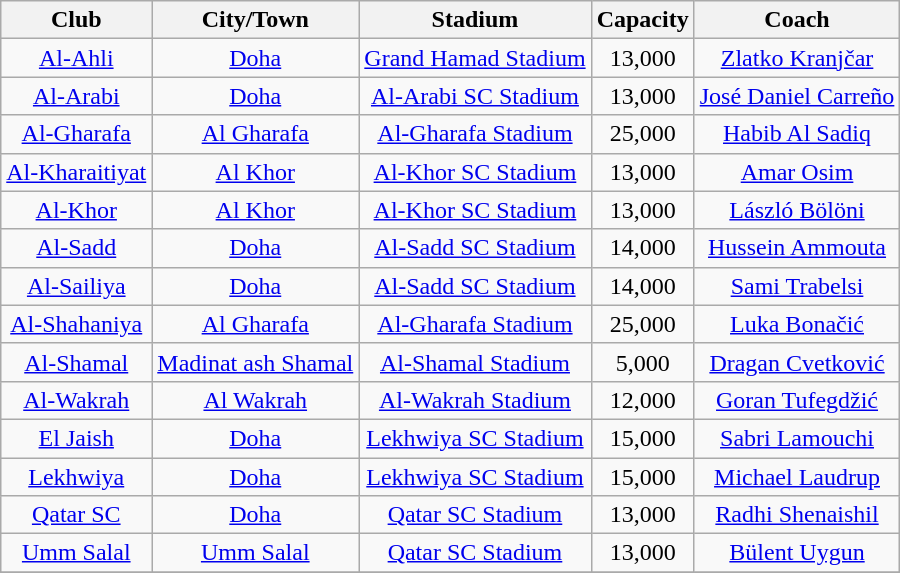<table class="wikitable sortable" style="text-align: center;">
<tr>
<th>Club</th>
<th>City/Town</th>
<th>Stadium</th>
<th>Capacity</th>
<th>Coach</th>
</tr>
<tr>
<td><a href='#'>Al-Ahli</a></td>
<td><a href='#'>Doha</a></td>
<td><a href='#'>Grand Hamad Stadium</a></td>
<td>13,000</td>
<td> <a href='#'>Zlatko Kranjčar</a></td>
</tr>
<tr>
<td><a href='#'>Al-Arabi</a></td>
<td><a href='#'>Doha</a></td>
<td><a href='#'>Al-Arabi SC Stadium</a></td>
<td>13,000</td>
<td> <a href='#'>José Daniel Carreño</a></td>
</tr>
<tr>
<td><a href='#'>Al-Gharafa</a></td>
<td><a href='#'>Al Gharafa</a></td>
<td><a href='#'>Al-Gharafa Stadium</a></td>
<td>25,000</td>
<td> <a href='#'>Habib Al Sadiq</a></td>
</tr>
<tr>
<td><a href='#'>Al-Kharaitiyat</a></td>
<td><a href='#'>Al Khor</a></td>
<td><a href='#'>Al-Khor SC Stadium</a></td>
<td>13,000</td>
<td> <a href='#'>Amar Osim</a></td>
</tr>
<tr>
<td><a href='#'>Al-Khor</a></td>
<td><a href='#'>Al Khor</a></td>
<td><a href='#'>Al-Khor SC Stadium</a></td>
<td>13,000</td>
<td> <a href='#'>László Bölöni</a></td>
</tr>
<tr>
<td><a href='#'>Al-Sadd</a></td>
<td><a href='#'>Doha</a></td>
<td><a href='#'>Al-Sadd SC Stadium</a></td>
<td>14,000</td>
<td> <a href='#'>Hussein Ammouta</a></td>
</tr>
<tr>
<td><a href='#'>Al-Sailiya</a></td>
<td><a href='#'>Doha</a></td>
<td><a href='#'>Al-Sadd SC Stadium</a></td>
<td>14,000</td>
<td> <a href='#'>Sami Trabelsi</a></td>
</tr>
<tr>
<td><a href='#'>Al-Shahaniya</a></td>
<td><a href='#'>Al Gharafa</a></td>
<td><a href='#'>Al-Gharafa Stadium</a></td>
<td>25,000</td>
<td> <a href='#'>Luka Bonačić</a></td>
</tr>
<tr>
<td><a href='#'>Al-Shamal</a></td>
<td><a href='#'>Madinat ash Shamal</a></td>
<td><a href='#'>Al-Shamal Stadium</a></td>
<td>5,000</td>
<td> <a href='#'>Dragan Cvetković</a></td>
</tr>
<tr>
<td><a href='#'>Al-Wakrah</a></td>
<td><a href='#'>Al Wakrah</a></td>
<td><a href='#'>Al-Wakrah Stadium</a></td>
<td>12,000</td>
<td> <a href='#'>Goran Tufegdžić</a></td>
</tr>
<tr>
<td><a href='#'>El Jaish</a></td>
<td><a href='#'>Doha</a></td>
<td><a href='#'>Lekhwiya SC Stadium</a></td>
<td>15,000</td>
<td> <a href='#'>Sabri Lamouchi</a></td>
</tr>
<tr>
<td><a href='#'>Lekhwiya</a></td>
<td><a href='#'>Doha</a></td>
<td><a href='#'>Lekhwiya SC Stadium</a></td>
<td>15,000</td>
<td> <a href='#'>Michael Laudrup</a></td>
</tr>
<tr>
<td><a href='#'>Qatar SC</a></td>
<td><a href='#'>Doha</a></td>
<td><a href='#'>Qatar SC Stadium</a></td>
<td>13,000</td>
<td> <a href='#'>Radhi Shenaishil</a></td>
</tr>
<tr>
<td><a href='#'>Umm Salal</a></td>
<td><a href='#'>Umm Salal</a></td>
<td><a href='#'>Qatar SC Stadium</a></td>
<td>13,000</td>
<td> <a href='#'>Bülent Uygun</a></td>
</tr>
<tr>
</tr>
</table>
